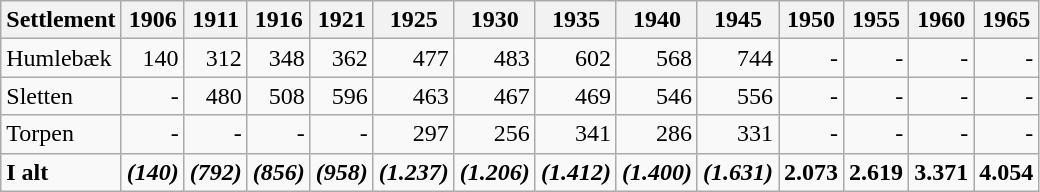<table class="wikitable">
<tr>
<th>Settlement</th>
<th>1906</th>
<th>1911</th>
<th>1916</th>
<th>1921</th>
<th>1925</th>
<th>1930</th>
<th>1935</th>
<th>1940</th>
<th>1945</th>
<th>1950</th>
<th>1955</th>
<th>1960</th>
<th>1965</th>
</tr>
<tr>
<td>Humlebæk</td>
<td align=right>140</td>
<td align=right>312</td>
<td align=right>348</td>
<td align=right>362</td>
<td align=right>477</td>
<td align=right>483</td>
<td align=right>602</td>
<td align=right>568</td>
<td align=right>744</td>
<td align=right>-</td>
<td align=right>-</td>
<td align=right>-</td>
<td align=right>-</td>
</tr>
<tr>
<td>Sletten</td>
<td align=right>-</td>
<td align=right>480</td>
<td align=right>508</td>
<td align=right>596</td>
<td align=right>463</td>
<td align=right>467</td>
<td align=right>469</td>
<td align=right>546</td>
<td align=right>556</td>
<td align=right>-</td>
<td align=right>-</td>
<td align=right>-</td>
<td align=right>-</td>
</tr>
<tr>
<td>Torpen</td>
<td align=right>-</td>
<td align=right>-</td>
<td align=right>-</td>
<td align=right>-</td>
<td align=right>297</td>
<td align=right>256</td>
<td align=right>341</td>
<td align=right>286</td>
<td align=right>331</td>
<td align=right>-</td>
<td align=right>-</td>
<td align=right>-</td>
<td align=right>-</td>
</tr>
<tr>
<td><strong>I alt</strong></td>
<td align=right><strong><em>(140)</em></strong></td>
<td align=right><strong><em>(792)</em></strong></td>
<td align=right><strong><em>(856)</em></strong></td>
<td align=right><strong><em>(958)</em></strong></td>
<td align=right><strong><em>(1.237)</em></strong></td>
<td align=right><strong><em>(1.206)</em></strong></td>
<td align=right><strong><em>(1.412)</em></strong></td>
<td align=right><strong><em>(1.400)</em></strong></td>
<td align=right><strong><em>(1.631)</em></strong></td>
<td align=right><strong>2.073</strong></td>
<td align=right><strong>2.619</strong></td>
<td align=right><strong>3.371</strong></td>
<td align=right><strong>4.054</strong></td>
</tr>
</table>
